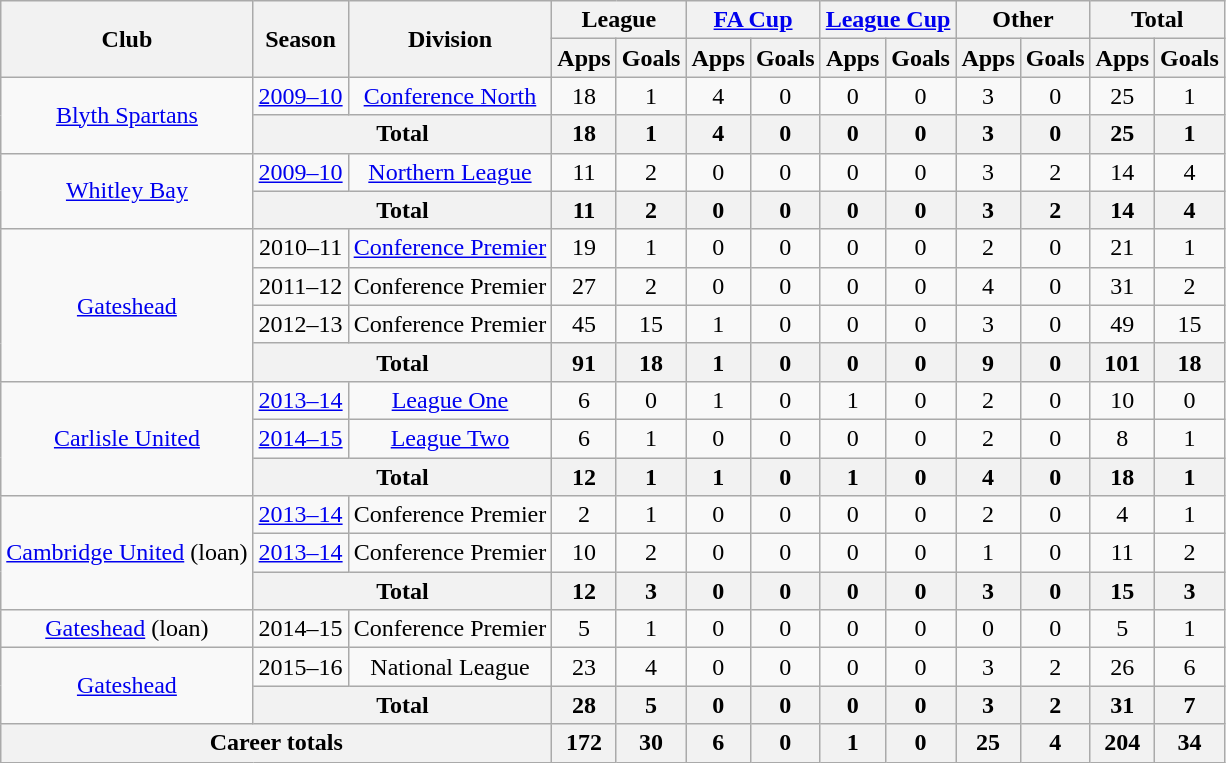<table class="wikitable" style="text-align: center;">
<tr>
<th rowspan="2">Club</th>
<th rowspan="2">Season</th>
<th rowspan="2">Division</th>
<th colspan="2">League</th>
<th colspan="2"><a href='#'>FA Cup</a></th>
<th colspan="2"><a href='#'>League Cup</a></th>
<th colspan="2">Other</th>
<th colspan="2">Total</th>
</tr>
<tr>
<th>Apps</th>
<th>Goals</th>
<th>Apps</th>
<th>Goals</th>
<th>Apps</th>
<th>Goals</th>
<th>Apps</th>
<th>Goals</th>
<th>Apps</th>
<th>Goals</th>
</tr>
<tr>
<td rowspan="2"><a href='#'>Blyth Spartans</a></td>
<td><a href='#'>2009–10</a></td>
<td><a href='#'>Conference North</a></td>
<td>18</td>
<td>1</td>
<td>4</td>
<td>0</td>
<td>0</td>
<td>0</td>
<td>3</td>
<td>0</td>
<td>25</td>
<td>1</td>
</tr>
<tr>
<th colspan=2>Total</th>
<th>18</th>
<th>1</th>
<th>4</th>
<th>0</th>
<th>0</th>
<th>0</th>
<th>3</th>
<th>0</th>
<th>25</th>
<th>1</th>
</tr>
<tr>
<td rowspan="2"><a href='#'>Whitley Bay</a></td>
<td><a href='#'>2009–10</a></td>
<td><a href='#'>Northern League</a></td>
<td>11</td>
<td>2</td>
<td>0</td>
<td>0</td>
<td>0</td>
<td>0</td>
<td>3</td>
<td>2</td>
<td>14</td>
<td>4</td>
</tr>
<tr>
<th colspan=2>Total</th>
<th>11</th>
<th>2</th>
<th>0</th>
<th>0</th>
<th>0</th>
<th>0</th>
<th>3</th>
<th>2</th>
<th>14</th>
<th>4</th>
</tr>
<tr>
<td rowspan="4"><a href='#'>Gateshead</a></td>
<td>2010–11</td>
<td><a href='#'>Conference Premier</a></td>
<td>19</td>
<td>1</td>
<td>0</td>
<td>0</td>
<td>0</td>
<td>0</td>
<td>2</td>
<td>0</td>
<td>21</td>
<td>1</td>
</tr>
<tr>
<td>2011–12</td>
<td>Conference Premier</td>
<td>27</td>
<td>2</td>
<td>0</td>
<td>0</td>
<td>0</td>
<td>0</td>
<td>4</td>
<td>0</td>
<td>31</td>
<td>2</td>
</tr>
<tr>
<td>2012–13</td>
<td>Conference Premier</td>
<td>45</td>
<td>15</td>
<td>1</td>
<td>0</td>
<td>0</td>
<td>0</td>
<td>3</td>
<td>0</td>
<td>49</td>
<td>15</td>
</tr>
<tr>
<th colspan=2>Total</th>
<th>91</th>
<th>18</th>
<th>1</th>
<th>0</th>
<th>0</th>
<th>0</th>
<th>9</th>
<th>0</th>
<th>101</th>
<th>18</th>
</tr>
<tr>
<td rowspan="3"><a href='#'>Carlisle United</a></td>
<td><a href='#'>2013–14</a></td>
<td><a href='#'>League One</a></td>
<td>6</td>
<td>0</td>
<td>1</td>
<td>0</td>
<td>1</td>
<td>0</td>
<td>2</td>
<td>0</td>
<td>10</td>
<td>0</td>
</tr>
<tr>
<td><a href='#'>2014–15</a></td>
<td><a href='#'>League Two</a></td>
<td>6</td>
<td>1</td>
<td>0</td>
<td>0</td>
<td>0</td>
<td>0</td>
<td>2</td>
<td>0</td>
<td>8</td>
<td>1</td>
</tr>
<tr>
<th colspan=2>Total</th>
<th>12</th>
<th>1</th>
<th>1</th>
<th>0</th>
<th>1</th>
<th>0</th>
<th>4</th>
<th>0</th>
<th>18</th>
<th>1</th>
</tr>
<tr>
<td rowspan="3"><a href='#'>Cambridge United</a> (loan)</td>
<td><a href='#'>2013–14</a></td>
<td>Conference Premier</td>
<td>2</td>
<td>1</td>
<td>0</td>
<td>0</td>
<td>0</td>
<td>0</td>
<td>2</td>
<td>0</td>
<td>4</td>
<td>1</td>
</tr>
<tr>
<td><a href='#'>2013–14</a></td>
<td>Conference Premier</td>
<td>10</td>
<td>2</td>
<td>0</td>
<td>0</td>
<td>0</td>
<td>0</td>
<td>1</td>
<td>0</td>
<td>11</td>
<td>2</td>
</tr>
<tr>
<th colspan=2>Total</th>
<th>12</th>
<th>3</th>
<th>0</th>
<th>0</th>
<th>0</th>
<th>0</th>
<th>3</th>
<th>0</th>
<th>15</th>
<th>3</th>
</tr>
<tr>
<td rowspan="1"><a href='#'>Gateshead</a> (loan)</td>
<td>2014–15</td>
<td>Conference Premier</td>
<td>5</td>
<td>1</td>
<td>0</td>
<td>0</td>
<td>0</td>
<td>0</td>
<td>0</td>
<td>0</td>
<td>5</td>
<td>1</td>
</tr>
<tr>
<td rowspan="2"><a href='#'>Gateshead</a></td>
<td>2015–16</td>
<td>National League</td>
<td>23</td>
<td>4</td>
<td>0</td>
<td>0</td>
<td>0</td>
<td>0</td>
<td>3</td>
<td>2</td>
<td>26</td>
<td>6</td>
</tr>
<tr>
<th colspan=2>Total</th>
<th>28</th>
<th>5</th>
<th>0</th>
<th>0</th>
<th>0</th>
<th>0</th>
<th>3</th>
<th>2</th>
<th>31</th>
<th>7</th>
</tr>
<tr>
<th colspan="3">Career totals</th>
<th>172</th>
<th>30</th>
<th>6</th>
<th>0</th>
<th>1</th>
<th>0</th>
<th>25</th>
<th>4</th>
<th>204</th>
<th>34</th>
</tr>
</table>
